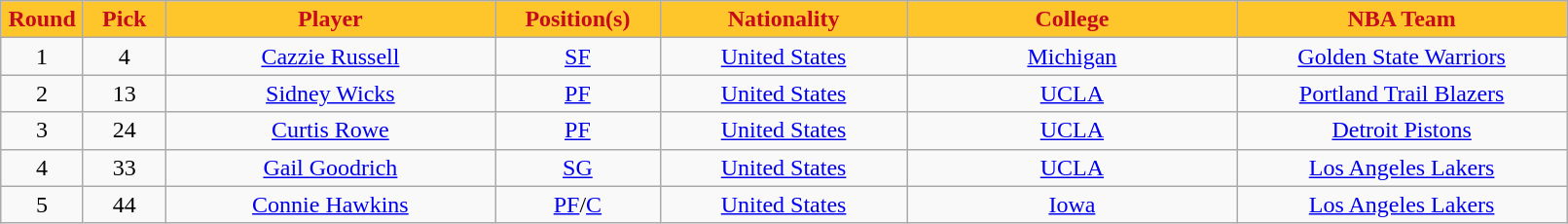<table class="wikitable sortable sortable">
<tr>
<th style="background:#FFC62C; color:#C60B1C" width="5%">Round</th>
<th style="background:#FFC62C; color:#C60B1C" width="5%">Pick</th>
<th style="background:#FFC62C; color:#C60B1C" width="20%">Player</th>
<th style="background:#FFC62C; color:#C60B1C" width="10%">Position(s)</th>
<th style="background:#FFC62C; color:#C60B1C" width="15%">Nationality</th>
<th style="background:#FFC62C; color:#C60B1C" width="20%">College</th>
<th style="background:#FFC62C; color:#C60B1C" width="20%">NBA Team</th>
</tr>
<tr style="text-align: center">
<td>1</td>
<td>4</td>
<td><a href='#'>Cazzie Russell</a></td>
<td><a href='#'>SF</a></td>
<td> <a href='#'>United States</a></td>
<td><a href='#'>Michigan</a></td>
<td><a href='#'>Golden State Warriors</a></td>
</tr>
<tr style="text-align: center">
<td>2</td>
<td>13</td>
<td><a href='#'>Sidney Wicks</a></td>
<td><a href='#'>PF</a></td>
<td> <a href='#'>United States</a></td>
<td><a href='#'>UCLA</a></td>
<td><a href='#'>Portland Trail Blazers</a></td>
</tr>
<tr style="text-align: center">
<td>3</td>
<td>24</td>
<td><a href='#'>Curtis Rowe</a></td>
<td><a href='#'>PF</a></td>
<td> <a href='#'>United States</a></td>
<td><a href='#'>UCLA</a></td>
<td><a href='#'>Detroit Pistons</a></td>
</tr>
<tr style="text-align: center">
<td>4</td>
<td>33</td>
<td><a href='#'>Gail Goodrich</a></td>
<td><a href='#'>SG</a></td>
<td> <a href='#'>United States</a></td>
<td><a href='#'>UCLA</a></td>
<td><a href='#'>Los Angeles Lakers</a></td>
</tr>
<tr style="text-align: center">
<td>5</td>
<td>44</td>
<td><a href='#'>Connie Hawkins</a></td>
<td><a href='#'>PF</a>/<a href='#'>C</a></td>
<td> <a href='#'>United States</a></td>
<td><a href='#'>Iowa</a></td>
<td><a href='#'>Los Angeles Lakers</a></td>
</tr>
</table>
